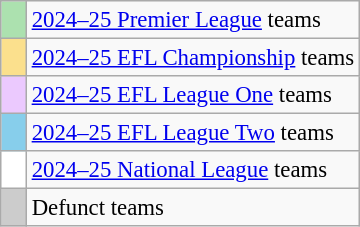<table class="wikitable" style="font-size:95%">
<tr>
<td style="width:10px;background:#ace1af"></td>
<td><a href='#'>2024–25 Premier League</a> teams</td>
</tr>
<tr>
<td style="width:10px;background:#fbe08d"></td>
<td><a href='#'>2024–25 EFL Championship</a> teams</td>
</tr>
<tr>
<td style="width:10px;background:#ebc9fe"></td>
<td><a href='#'>2024–25 EFL League One</a> teams</td>
</tr>
<tr>
<td style="width:10px;background:#87CEEB"></td>
<td><a href='#'>2024–25 EFL League Two</a> teams</td>
</tr>
<tr>
<td style="width:10px;background:#ffffff"></td>
<td><a href='#'>2024–25 National League</a> teams</td>
</tr>
<tr>
<td style="width:10px;background:#cccccc"></td>
<td>Defunct teams</td>
</tr>
</table>
